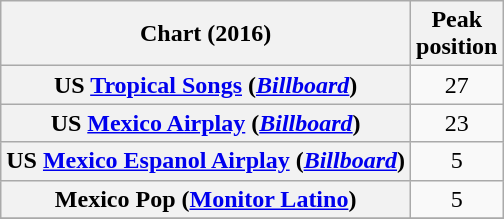<table class="wikitable sortable plainrowheaders">
<tr>
<th>Chart (2016)</th>
<th>Peak<br>position</th>
</tr>
<tr>
<th scope=row>US <a href='#'>Tropical Songs</a> (<a href='#'><em>Billboard</em></a>)</th>
<td style="text-align:center;">27</td>
</tr>
<tr>
<th scope=row>US <a href='#'>Mexico Airplay</a> (<a href='#'><em>Billboard</em></a>)</th>
<td style="text-align:center;">23</td>
</tr>
<tr>
<th scope=row>US <a href='#'>Mexico Espanol Airplay</a> (<a href='#'><em>Billboard</em></a>)</th>
<td style="text-align:center;">5</td>
</tr>
<tr>
<th scope=row>Mexico Pop (<a href='#'>Monitor Latino</a>)</th>
<td style="text-align:center;">5</td>
</tr>
<tr>
</tr>
</table>
